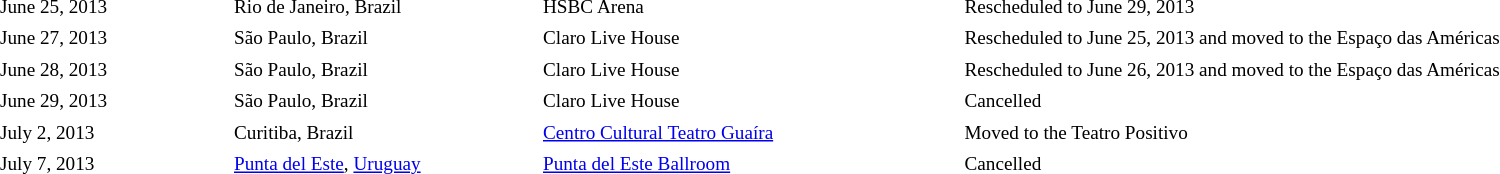<table cellpadding="2" style="border: 0px solid darkgray; font-size:80%">
<tr>
<th width="150"></th>
<th width="200"></th>
<th width="275"></th>
<th width="425"></th>
</tr>
<tr border="0">
<td>June 25, 2013</td>
<td>Rio de Janeiro, Brazil</td>
<td>HSBC Arena</td>
<td>Rescheduled to June 29, 2013</td>
</tr>
<tr>
<td>June 27, 2013</td>
<td>São Paulo, Brazil</td>
<td>Claro Live House</td>
<td>Rescheduled to June 25, 2013 and moved to the Espaço das Américas</td>
</tr>
<tr>
<td>June 28, 2013</td>
<td>São Paulo, Brazil</td>
<td>Claro Live House</td>
<td>Rescheduled to June 26, 2013 and moved to the Espaço das Américas</td>
</tr>
<tr>
<td>June 29, 2013</td>
<td>São Paulo, Brazil</td>
<td>Claro Live House</td>
<td>Cancelled</td>
</tr>
<tr>
<td>July 2, 2013</td>
<td>Curitiba, Brazil</td>
<td><a href='#'>Centro Cultural Teatro Guaíra</a></td>
<td>Moved to the Teatro Positivo</td>
</tr>
<tr>
<td>July 7, 2013</td>
<td><a href='#'>Punta del Este</a>, <a href='#'>Uruguay</a></td>
<td><a href='#'>Punta del Este Ballroom</a></td>
<td>Cancelled</td>
</tr>
<tr>
</tr>
</table>
